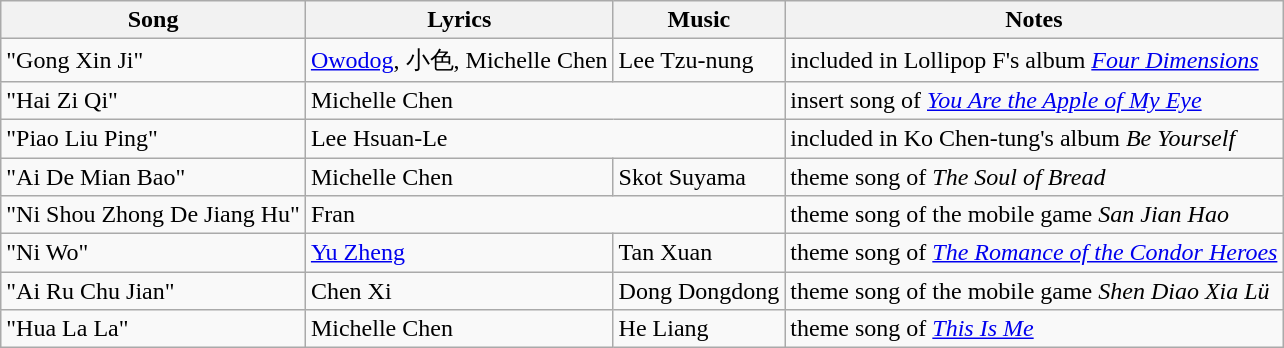<table class="wikitable">
<tr>
<th>Song</th>
<th>Lyrics</th>
<th>Music</th>
<th>Notes</th>
</tr>
<tr>
<td>"Gong Xin Ji" </td>
<td><a href='#'>Owodog</a>, 小色, Michelle Chen</td>
<td>Lee Tzu-nung</td>
<td>included in Lollipop F's album <em><a href='#'>Four Dimensions</a></em></td>
</tr>
<tr>
<td>"Hai Zi Qi" </td>
<td colspan=2>Michelle Chen</td>
<td>insert song of <em><a href='#'>You Are the Apple of My Eye</a></em></td>
</tr>
<tr>
<td>"Piao Liu Ping" </td>
<td colspan=2>Lee Hsuan-Le</td>
<td>included in Ko Chen-tung's album <em>Be Yourself</em></td>
</tr>
<tr>
<td>"Ai De Mian Bao" </td>
<td>Michelle Chen</td>
<td>Skot Suyama</td>
<td>theme song of <em>The Soul of Bread</em></td>
</tr>
<tr>
<td>"Ni Shou Zhong De Jiang Hu" </td>
<td colspan=2>Fran</td>
<td>theme song of the mobile game <em>San Jian Hao</em></td>
</tr>
<tr>
<td>"Ni Wo" </td>
<td><a href='#'>Yu Zheng</a></td>
<td>Tan Xuan</td>
<td>theme song of <em><a href='#'>The Romance of the Condor Heroes</a></em></td>
</tr>
<tr>
<td>"Ai Ru Chu Jian" </td>
<td>Chen Xi</td>
<td>Dong Dongdong</td>
<td>theme song of the mobile game <em>Shen Diao Xia Lü</em></td>
</tr>
<tr>
<td>"Hua La La" </td>
<td>Michelle Chen</td>
<td>He Liang</td>
<td>theme song of <em><a href='#'>This Is Me</a></em></td>
</tr>
</table>
